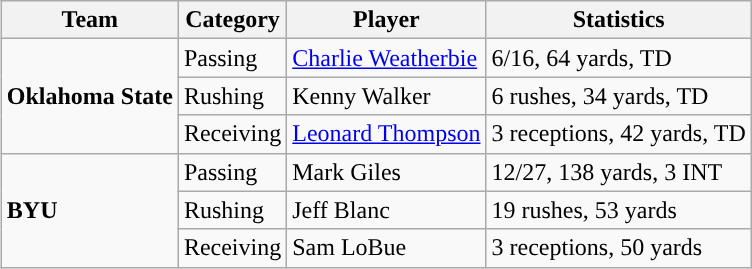<table class="wikitable" style="float: right;">
<tr>
<th>Team</th>
<th>Category</th>
<th>Player</th>
<th>Statistics</th>
</tr>
<tr>
<td rowspan=3><strong>Oklahoma State</strong></td>
<td>Passing</td>
<td><a href='#'>Charlie Weatherbie</a></td>
<td>6/16, 64 yards, TD</td>
</tr>
<tr>
<td>Rushing</td>
<td>Kenny Walker</td>
<td>6 rushes, 34 yards, TD</td>
</tr>
<tr>
<td>Receiving</td>
<td><a href='#'>Leonard Thompson</a></td>
<td>3 receptions, 42 yards, TD</td>
</tr>
<tr>
<td rowspan=3><strong>BYU</strong></td>
<td>Passing</td>
<td>Mark Giles</td>
<td>12/27, 138 yards, 3 INT</td>
</tr>
<tr>
<td>Rushing</td>
<td>Jeff Blanc</td>
<td>19 rushes, 53 yards</td>
</tr>
<tr>
<td>Receiving</td>
<td>Sam LoBue</td>
<td>3 receptions, 50 yards</td>
</tr>
</table>
